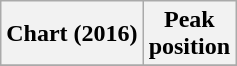<table class="wikitable sortable plainrowheaders" style="text-align:center">
<tr>
<th scope="col">Chart (2016)</th>
<th scope="col">Peak<br> position</th>
</tr>
<tr>
</tr>
</table>
